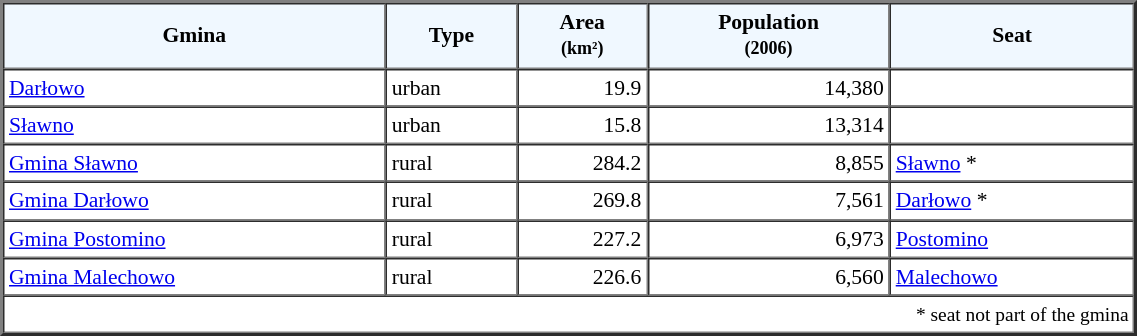<table width="60%" border="2" cellpadding="3" cellspacing="0" style="font-size:90%;line-height:120%;">
<tr bgcolor="F0F8FF">
<td style="text-align:center;"><strong>Gmina</strong></td>
<td style="text-align:center;"><strong>Type</strong></td>
<td style="text-align:center;"><strong>Area<br><small>(km²)</small></strong></td>
<td style="text-align:center;"><strong>Population<br><small>(2006)</small></strong></td>
<td style="text-align:center;"><strong>Seat</strong></td>
</tr>
<tr>
<td><a href='#'>Darłowo</a></td>
<td>urban</td>
<td style="text-align:right;">19.9</td>
<td style="text-align:right;">14,380</td>
<td> </td>
</tr>
<tr>
<td><a href='#'>Sławno</a></td>
<td>urban</td>
<td style="text-align:right;">15.8</td>
<td style="text-align:right;">13,314</td>
<td> </td>
</tr>
<tr>
<td><a href='#'>Gmina Sławno</a></td>
<td>rural</td>
<td style="text-align:right;">284.2</td>
<td style="text-align:right;">8,855</td>
<td><a href='#'>Sławno</a> *</td>
</tr>
<tr>
<td><a href='#'>Gmina Darłowo</a></td>
<td>rural</td>
<td style="text-align:right;">269.8</td>
<td style="text-align:right;">7,561</td>
<td><a href='#'>Darłowo</a> *</td>
</tr>
<tr>
<td><a href='#'>Gmina Postomino</a></td>
<td>rural</td>
<td style="text-align:right;">227.2</td>
<td style="text-align:right;">6,973</td>
<td><a href='#'>Postomino</a></td>
</tr>
<tr>
<td><a href='#'>Gmina Malechowo</a></td>
<td>rural</td>
<td style="text-align:right;">226.6</td>
<td style="text-align:right;">6,560</td>
<td><a href='#'>Malechowo</a></td>
</tr>
<tr>
<td colspan=5 style="text-align:right;font-size:90%">* seat not part of the gmina</td>
</tr>
<tr>
</tr>
</table>
